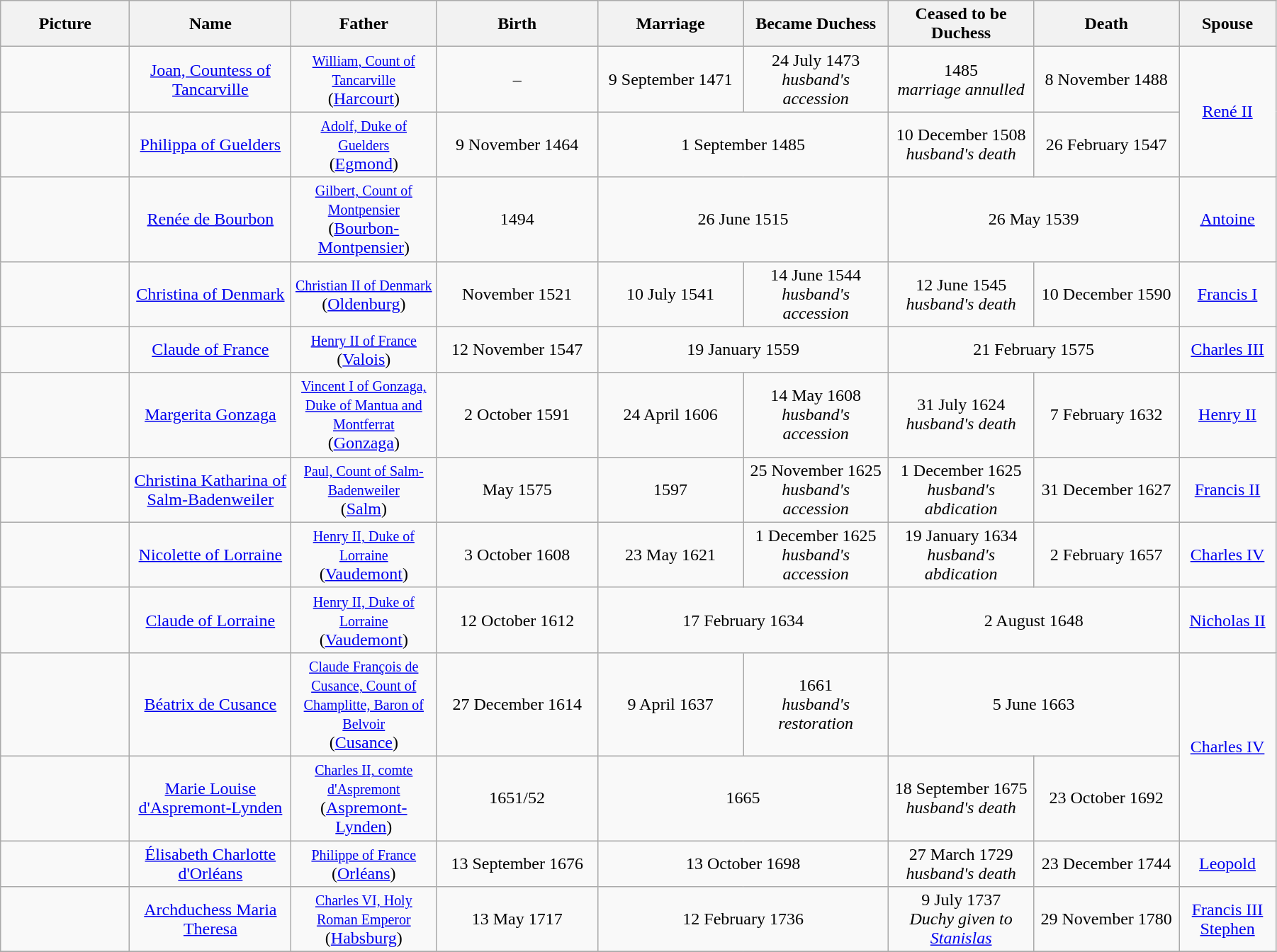<table width=95% class="wikitable">
<tr>
<th width = "8%">Picture</th>
<th width = "10%">Name</th>
<th width = "9%">Father</th>
<th width = "10%">Birth</th>
<th width = "9%">Marriage</th>
<th width = "9%">Became Duchess</th>
<th width = "9%">Ceased to be Duchess</th>
<th width = "9%">Death</th>
<th width = "6%">Spouse</th>
</tr>
<tr>
<td align="center"></td>
<td align="center"><a href='#'>Joan, Countess of Tancarville</a></td>
<td align="center"><small><a href='#'>William, Count of Tancarville</a></small><br>(<a href='#'>Harcourt</a>)</td>
<td align="center">–</td>
<td align="center">9 September 1471</td>
<td align="center">24 July 1473<br><em>husband's accession</em></td>
<td align="center">1485<br><em>marriage annulled</em></td>
<td align="center">8 November 1488</td>
<td align="center" rowspan="2"><a href='#'>René II</a></td>
</tr>
<tr>
<td align="center"></td>
<td align="center"><a href='#'>Philippa of Guelders</a></td>
<td align="center"><small><a href='#'>Adolf, Duke of Guelders</a></small><br>(<a href='#'>Egmond</a>)</td>
<td align="center">9 November 1464</td>
<td align="center" colspan="2">1 September 1485</td>
<td align="center">10 December 1508<br><em>husband's death</em></td>
<td align="center">26 February 1547</td>
</tr>
<tr>
<td align="center"></td>
<td align="center"><a href='#'>Renée de Bourbon</a></td>
<td align="center"><small><a href='#'>Gilbert, Count of Montpensier</a></small><br>(<a href='#'>Bourbon-Montpensier</a>)</td>
<td align="center">1494</td>
<td align="center" colspan="2">26 June 1515</td>
<td align="center" colspan="2">26 May 1539</td>
<td align="center"><a href='#'>Antoine</a></td>
</tr>
<tr>
<td align="center"></td>
<td align="center"><a href='#'>Christina of Denmark</a></td>
<td align="center"><small><a href='#'>Christian II of Denmark</a></small><br>(<a href='#'>Oldenburg</a>)</td>
<td align="center">November 1521</td>
<td align="center">10 July 1541</td>
<td align="center">14 June 1544<br><em>husband's accession</em></td>
<td align="center">12 June 1545<br><em>husband's death</em></td>
<td align="center">10 December 1590</td>
<td align="center"><a href='#'>Francis I</a></td>
</tr>
<tr>
<td align="center"></td>
<td align="center"><a href='#'>Claude of France</a></td>
<td align="center"><small><a href='#'>Henry II of France</a></small><br>(<a href='#'>Valois</a>)</td>
<td align="center">12 November 1547</td>
<td align="center" colspan="2">19 January 1559</td>
<td align="center" colspan="2">21 February 1575</td>
<td align="center"><a href='#'>Charles III</a></td>
</tr>
<tr>
<td align="center"></td>
<td align="center"><a href='#'>Margerita Gonzaga</a></td>
<td align="center"><small><a href='#'>Vincent I of Gonzaga, Duke of Mantua and Montferrat</a></small><br>(<a href='#'>Gonzaga</a>)</td>
<td align="center">2 October 1591</td>
<td align="center">24 April 1606</td>
<td align="center">14 May 1608<br><em>husband's accession</em></td>
<td align="center">31 July 1624<br><em>husband's death</em></td>
<td align="center">7 February 1632</td>
<td align="center"><a href='#'>Henry II</a></td>
</tr>
<tr>
<td align="center"></td>
<td align="center"><a href='#'>Christina Katharina of Salm-Badenweiler</a></td>
<td align="center"><small><a href='#'>Paul, Count of Salm-Badenweiler</a></small><br>(<a href='#'>Salm</a>)</td>
<td align="center">May 1575</td>
<td align="center">1597</td>
<td align="center">25 November 1625<br><em>husband's accession</em></td>
<td align="center">1 December 1625<br><em>husband's abdication</em></td>
<td align="center">31 December 1627</td>
<td align="center"><a href='#'>Francis II</a></td>
</tr>
<tr>
<td align="center"></td>
<td align="center"><a href='#'>Nicolette of Lorraine</a></td>
<td align="center"><small><a href='#'>Henry II, Duke of Lorraine</a></small><br>(<a href='#'>Vaudemont</a>)</td>
<td align="center">3 October 1608</td>
<td align="center">23 May 1621</td>
<td align="center">1 December 1625<br><em>husband's accession</em></td>
<td align="center">19 January 1634<br><em>husband's abdication</em></td>
<td align="center">2 February 1657</td>
<td align="center"><a href='#'>Charles IV</a></td>
</tr>
<tr>
<td align="center"></td>
<td align="center"><a href='#'>Claude of Lorraine</a></td>
<td align="center"><small><a href='#'>Henry II, Duke of Lorraine</a></small><br>(<a href='#'>Vaudemont</a>)</td>
<td align="center">12 October 1612</td>
<td align="center" colspan="2">17 February 1634</td>
<td align="center" colspan="2">2 August 1648</td>
<td align="center"><a href='#'>Nicholas II</a></td>
</tr>
<tr>
<td align="center"></td>
<td align="center"><a href='#'>Béatrix de Cusance</a></td>
<td align="center"><small><a href='#'>Claude François de Cusance, Count of Champlitte, Baron of Belvoir</a></small><br>(<a href='#'>Cusance</a>)</td>
<td align="center">27 December 1614</td>
<td align="center">9 April 1637</td>
<td align="center">1661<br><em>husband's restoration</em></td>
<td align="center" colspan="2">5 June 1663</td>
<td align="center" rowspan="2"><a href='#'>Charles IV</a></td>
</tr>
<tr>
<td align="center"></td>
<td align="center"><a href='#'>Marie Louise d'Aspremont-Lynden</a></td>
<td align="center"><small><a href='#'>Charles II, comte d'Aspremont</a></small><br>(<a href='#'>Aspremont-Lynden</a>)</td>
<td align="center">1651/52</td>
<td align="center" colspan="2">1665</td>
<td align="center">18 September 1675<br><em>husband's death</em></td>
<td align="center">23 October 1692</td>
</tr>
<tr>
<td align="center"></td>
<td align="center"><a href='#'>Élisabeth Charlotte d'Orléans</a></td>
<td align="center"><small><a href='#'>Philippe of France</a></small><br>(<a href='#'>Orléans</a>)</td>
<td align="center">13 September 1676</td>
<td align="center" colspan="2">13 October 1698</td>
<td align="center">27 March 1729<br><em>husband's death</em></td>
<td align="center">23 December 1744</td>
<td align="center"><a href='#'>Leopold</a></td>
</tr>
<tr>
<td align="center"></td>
<td align="center"><a href='#'>Archduchess Maria Theresa</a></td>
<td align="center"><small><a href='#'>Charles VI, Holy Roman Emperor</a></small><br>(<a href='#'>Habsburg</a>)</td>
<td align="center">13 May 1717</td>
<td align="center" colspan="2">12 February 1736</td>
<td align="center">9 July 1737<br><em>Duchy given to <a href='#'>Stanislas</a></em></td>
<td align="center">29 November 1780</td>
<td align="center"><a href='#'>Francis III Stephen</a></td>
</tr>
<tr>
</tr>
</table>
